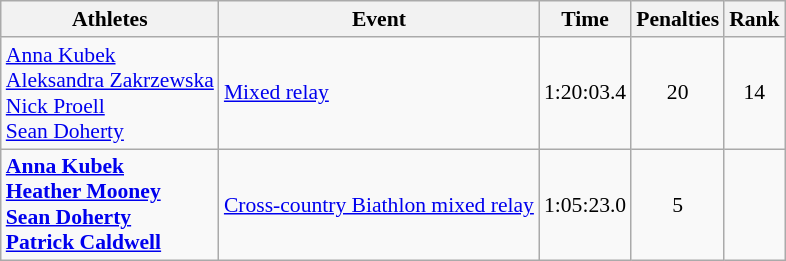<table class="wikitable" style="font-size:90%;">
<tr>
<th>Athletes</th>
<th>Event</th>
<th>Time</th>
<th>Penalties</th>
<th>Rank</th>
</tr>
<tr>
<td><a href='#'>Anna Kubek</a><br><a href='#'>Aleksandra Zakrzewska</a><br><a href='#'>Nick Proell</a><br><a href='#'>Sean Doherty</a></td>
<td><a href='#'>Mixed relay</a></td>
<td align=center>1:20:03.4</td>
<td align=center>20</td>
<td align=center>14</td>
</tr>
<tr>
<td><strong><a href='#'>Anna Kubek</a><br><a href='#'>Heather Mooney</a><br><a href='#'>Sean Doherty</a><br><a href='#'>Patrick Caldwell</a></strong></td>
<td><a href='#'>Cross-country Biathlon mixed relay</a></td>
<td align=center>1:05:23.0</td>
<td align=center>5</td>
<td align=center></td>
</tr>
</table>
